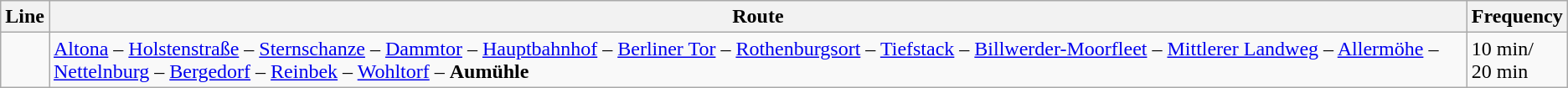<table class="wikitable">
<tr>
<th>Line</th>
<th>Route</th>
<th>Frequency</th>
</tr>
<tr>
<td></td>
<td><a href='#'>Altona</a> – <a href='#'>Holstenstraße</a> – <a href='#'>Sternschanze</a> – <a href='#'>Dammtor</a> – <a href='#'>Hauptbahnhof</a> – <a href='#'>Berliner Tor</a> – <a href='#'>Rothenburgsort</a> – <a href='#'>Tiefstack</a> – <a href='#'>Billwerder-Moorfleet</a> – <a href='#'>Mittlerer Landweg</a> – <a href='#'>Allermöhe</a> – <a href='#'>Nettelnburg</a> – <a href='#'>Bergedorf</a> – <a href='#'>Reinbek</a> – <a href='#'>Wohltorf</a> – <strong>Aumühle</strong></td>
<td>10 min/<br>20 min</td>
</tr>
</table>
